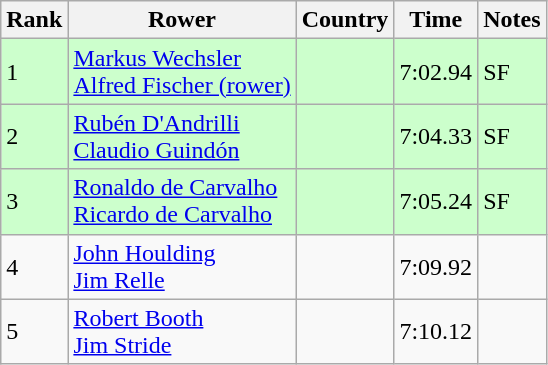<table class="wikitable">
<tr>
<th>Rank</th>
<th>Rower</th>
<th>Country</th>
<th>Time</th>
<th>Notes</th>
</tr>
<tr bgcolor=ccffcc>
<td>1</td>
<td><a href='#'>Markus Wechsler</a> <br><a href='#'>Alfred Fischer (rower)</a></td>
<td></td>
<td>7:02.94</td>
<td>SF</td>
</tr>
<tr bgcolor=ccffcc>
<td>2</td>
<td><a href='#'>Rubén D'Andrilli</a><br><a href='#'>Claudio Guindón</a></td>
<td></td>
<td>7:04.33</td>
<td>SF</td>
</tr>
<tr bgcolor=ccffcc>
<td>3</td>
<td><a href='#'>Ronaldo de Carvalho</a><br><a href='#'>Ricardo de Carvalho</a></td>
<td></td>
<td>7:05.24</td>
<td>SF</td>
</tr>
<tr>
<td>4</td>
<td><a href='#'>John Houlding</a><br><a href='#'>Jim Relle</a></td>
<td></td>
<td>7:09.92</td>
<td></td>
</tr>
<tr>
<td>5</td>
<td><a href='#'>Robert Booth</a><br><a href='#'>Jim Stride</a></td>
<td></td>
<td>7:10.12</td>
<td></td>
</tr>
</table>
